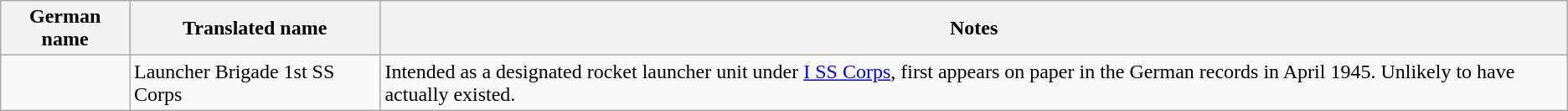<table class="wikitable">
<tr>
<th>German name</th>
<th>Translated name</th>
<th>Notes</th>
</tr>
<tr>
<td></td>
<td>Launcher Brigade 1st SS Corps</td>
<td>Intended as a designated rocket launcher unit under <a href='#'>I SS Corps</a>, first appears on paper in the German records in April 1945. Unlikely to have actually existed.</td>
</tr>
</table>
